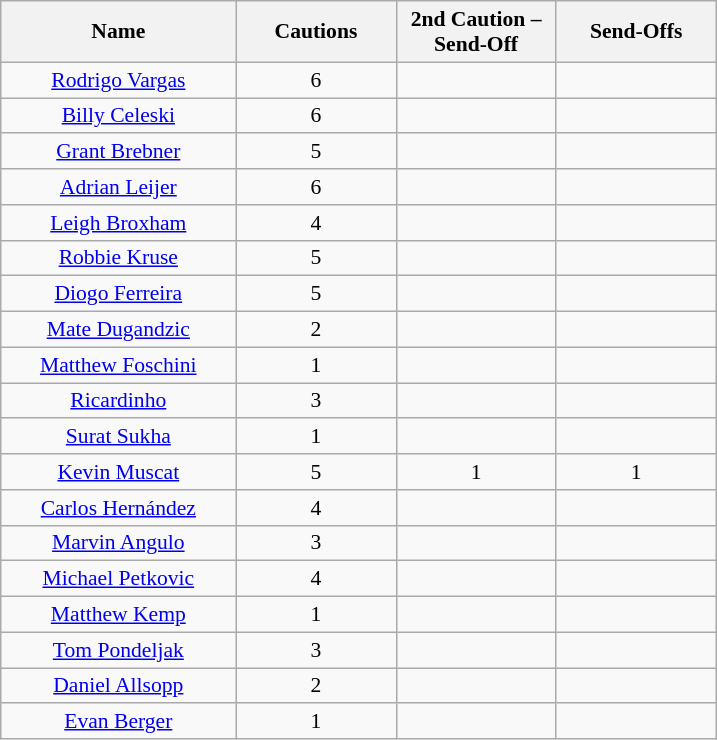<table class="wikitable sortable" style="text-align:center; font-size:90%">
<tr>
<th width=150>Name</th>
<th width=100>Cautions </th>
<th width=100>2nd Caution – Send-Off </th>
<th width=100>Send-Offs </th>
</tr>
<tr>
<td> <a href='#'>Rodrigo Vargas</a></td>
<td>6</td>
<td></td>
<td></td>
</tr>
<tr>
<td> <a href='#'>Billy Celeski</a></td>
<td>6</td>
<td></td>
<td></td>
</tr>
<tr>
<td> <a href='#'>Grant Brebner</a></td>
<td>5</td>
<td></td>
<td></td>
</tr>
<tr>
<td> <a href='#'>Adrian Leijer</a></td>
<td>6</td>
<td></td>
<td></td>
</tr>
<tr>
<td> <a href='#'>Leigh Broxham</a></td>
<td>4</td>
<td></td>
<td></td>
</tr>
<tr>
<td> <a href='#'>Robbie Kruse</a></td>
<td>5</td>
<td></td>
<td></td>
</tr>
<tr>
<td> <a href='#'>Diogo Ferreira</a></td>
<td>5</td>
<td></td>
<td></td>
</tr>
<tr>
<td> <a href='#'>Mate Dugandzic</a></td>
<td>2</td>
<td></td>
<td></td>
</tr>
<tr>
<td> <a href='#'>Matthew Foschini</a></td>
<td>1</td>
<td></td>
<td></td>
</tr>
<tr>
<td> <a href='#'>Ricardinho</a></td>
<td>3</td>
<td></td>
<td></td>
</tr>
<tr>
<td> <a href='#'>Surat Sukha</a></td>
<td>1</td>
<td></td>
<td></td>
</tr>
<tr>
<td> <a href='#'>Kevin Muscat</a></td>
<td>5</td>
<td>1</td>
<td>1</td>
</tr>
<tr>
<td> <a href='#'>Carlos Hernández</a></td>
<td>4</td>
<td></td>
<td></td>
</tr>
<tr>
<td> <a href='#'>Marvin Angulo</a></td>
<td>3</td>
<td></td>
<td></td>
</tr>
<tr>
<td> <a href='#'>Michael Petkovic</a></td>
<td>4</td>
<td></td>
<td></td>
</tr>
<tr>
<td> <a href='#'>Matthew Kemp</a></td>
<td>1</td>
<td></td>
<td></td>
</tr>
<tr>
<td> <a href='#'>Tom Pondeljak</a></td>
<td>3</td>
<td></td>
<td></td>
</tr>
<tr>
<td> <a href='#'>Daniel Allsopp</a></td>
<td>2</td>
<td></td>
<td></td>
</tr>
<tr>
<td> <a href='#'>Evan Berger</a></td>
<td>1</td>
<td></td>
<td></td>
</tr>
</table>
